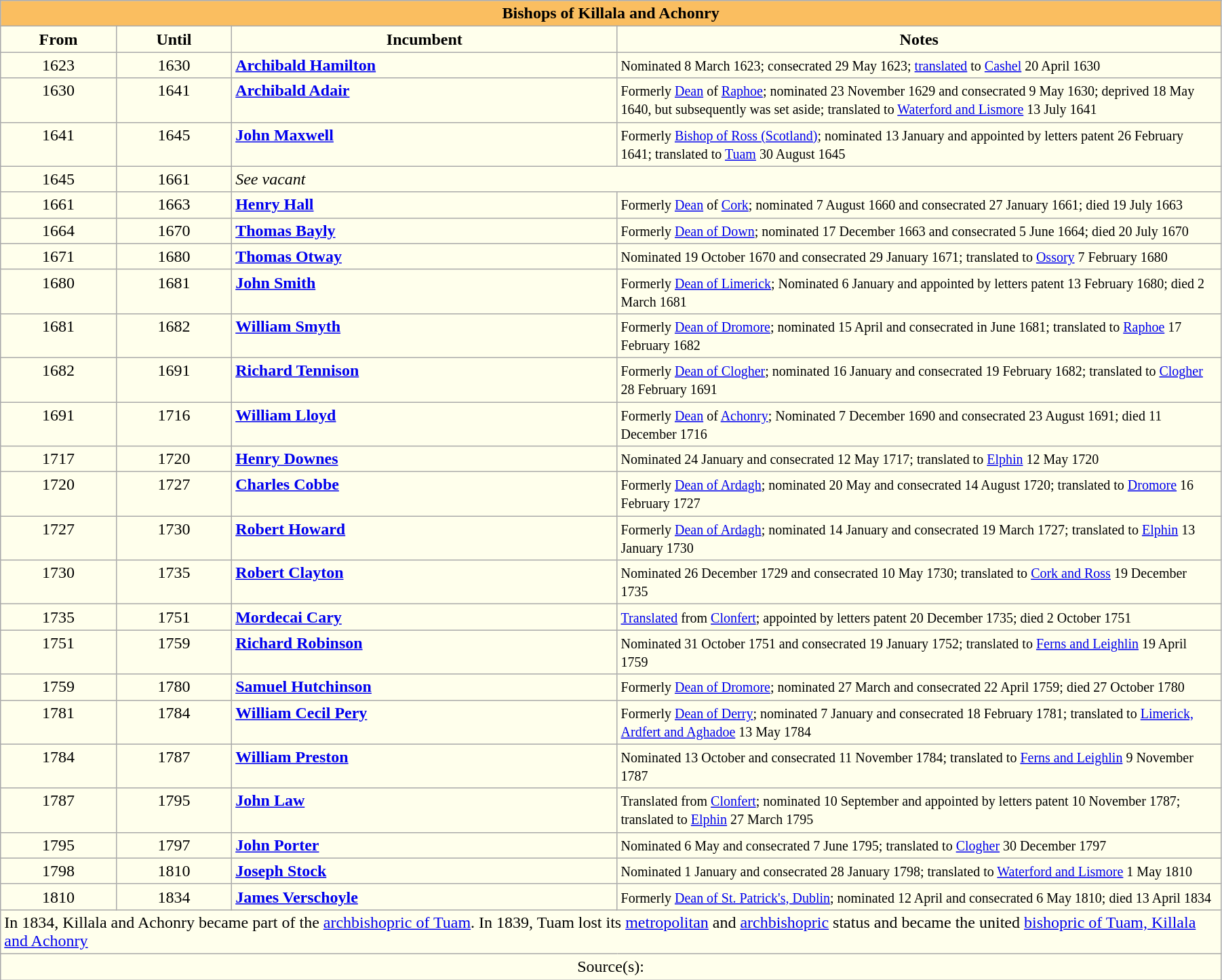<table class="wikitable" style="width:95%;" border="1" cellpadding="2">
<tr>
<th style="background-color:#FABE60" colspan="4">Bishops of Killala and Achonry</th>
</tr>
<tr align=center>
<th style="background-color:#ffffec" width="9%">From</th>
<th style="background-color:#ffffec" width="9%">Until</th>
<th style="background-color:#ffffec" width="30%">Incumbent</th>
<th style="background-color:#ffffec" width="47%">Notes</th>
</tr>
<tr valign=top bgcolor="#ffffec">
<td align="center">1623</td>
<td align="center">1630</td>
<td><strong><a href='#'>Archibald Hamilton</a></strong></td>
<td><small>Nominated 8 March 1623; consecrated 29 May 1623; <a href='#'>translated</a> to <a href='#'>Cashel</a> 20 April 1630</small></td>
</tr>
<tr valign=top bgcolor="#ffffec">
<td align="center">1630</td>
<td align="center">1641</td>
<td><strong><a href='#'>Archibald Adair</a></strong></td>
<td><small>Formerly <a href='#'>Dean</a> of <a href='#'>Raphoe</a>; nominated 23 November 1629 and consecrated 9 May 1630; deprived 18 May 1640, but subsequently was set aside; translated to <a href='#'>Waterford and Lismore</a> 13 July 1641</small></td>
</tr>
<tr valign=top bgcolor="#ffffec">
<td align="center">1641</td>
<td align="center">1645</td>
<td><strong><a href='#'>John Maxwell</a></strong></td>
<td><small>Formerly <a href='#'>Bishop of Ross (Scotland)</a>; nominated 13 January and appointed by letters patent 26 February 1641; translated to <a href='#'>Tuam</a> 30 August 1645</small></td>
</tr>
<tr valign=top bgcolor="#ffffec">
<td align="center">1645</td>
<td align="center">1661</td>
<td colspan="2"><em>See vacant</em></td>
</tr>
<tr valign=top bgcolor="#ffffec">
<td align="center">1661</td>
<td align="center">1663</td>
<td><strong><a href='#'>Henry Hall</a></strong></td>
<td><small>Formerly <a href='#'>Dean</a> of <a href='#'>Cork</a>; nominated 7 August 1660 and consecrated 27 January 1661; died 19 July 1663</small></td>
</tr>
<tr valign=top bgcolor="#ffffec">
<td align="center">1664</td>
<td align="center">1670</td>
<td><strong><a href='#'>Thomas Bayly</a></strong></td>
<td><small>Formerly <a href='#'>Dean of Down</a>; nominated 17 December 1663 and consecrated 5 June 1664; died 20 July 1670</small></td>
</tr>
<tr valign=top bgcolor="#ffffec">
<td align="center">1671</td>
<td align="center">1680</td>
<td><strong><a href='#'>Thomas Otway</a></strong></td>
<td><small>Nominated 19 October 1670 and consecrated 29 January 1671; translated to <a href='#'>Ossory</a> 7 February 1680</small></td>
</tr>
<tr valign=top bgcolor="#ffffec">
<td align="center">1680</td>
<td align="center">1681</td>
<td><strong><a href='#'>John Smith</a></strong></td>
<td><small>Formerly <a href='#'>Dean of Limerick</a>; Nominated 6 January and appointed by letters patent 13 February 1680; died 2 March 1681</small></td>
</tr>
<tr valign=top bgcolor="#ffffec">
<td align="center">1681</td>
<td align="center">1682</td>
<td><strong><a href='#'>William Smyth</a></strong></td>
<td><small>Formerly <a href='#'>Dean of Dromore</a>; nominated 15 April and consecrated in June 1681; translated to <a href='#'>Raphoe</a> 17 February 1682</small></td>
</tr>
<tr valign=top bgcolor="#ffffec">
<td align="center">1682</td>
<td align="center">1691</td>
<td><strong><a href='#'>Richard Tennison</a></strong></td>
<td><small>Formerly <a href='#'>Dean of Clogher</a>; nominated 16 January and consecrated 19 February 1682; translated to <a href='#'>Clogher</a> 28 February 1691</small></td>
</tr>
<tr valign=top bgcolor="#ffffec">
<td align="center">1691</td>
<td align="center">1716</td>
<td><strong><a href='#'>William Lloyd</a></strong></td>
<td><small>Formerly <a href='#'>Dean</a> of <a href='#'>Achonry</a>; Nominated 7 December 1690 and consecrated 23 August 1691; died 11 December 1716</small></td>
</tr>
<tr valign=top bgcolor="#ffffec">
<td align="center">1717</td>
<td align="center">1720</td>
<td><strong><a href='#'>Henry Downes</a></strong></td>
<td><small>Nominated 24 January and consecrated 12 May 1717; translated to <a href='#'>Elphin</a> 12 May 1720</small></td>
</tr>
<tr valign=top bgcolor="#ffffec">
<td align="center">1720</td>
<td align="center">1727</td>
<td><strong><a href='#'>Charles Cobbe</a></strong></td>
<td><small>Formerly <a href='#'>Dean of Ardagh</a>; nominated 20 May and consecrated 14 August 1720; translated to <a href='#'>Dromore</a> 16 February 1727</small></td>
</tr>
<tr valign=top bgcolor="#ffffec">
<td align="center">1727</td>
<td align="center">1730</td>
<td><strong><a href='#'>Robert Howard</a></strong></td>
<td><small>Formerly <a href='#'>Dean of Ardagh</a>; nominated 14 January and consecrated 19 March 1727; translated to <a href='#'>Elphin</a> 13 January 1730</small></td>
</tr>
<tr valign=top bgcolor="#ffffec">
<td align="center">1730</td>
<td align="center">1735</td>
<td><strong><a href='#'>Robert Clayton</a></strong></td>
<td><small>Nominated 26 December 1729 and consecrated 10 May 1730; translated to <a href='#'>Cork and Ross</a> 19 December 1735</small></td>
</tr>
<tr valign=top bgcolor="#ffffec">
<td align="center">1735</td>
<td align="center">1751</td>
<td><strong><a href='#'>Mordecai Cary</a></strong></td>
<td><small><a href='#'>Translated</a> from <a href='#'>Clonfert</a>; appointed by letters patent 20 December 1735; died 2 October 1751</small></td>
</tr>
<tr valign=top bgcolor="#ffffec">
<td align="center">1751</td>
<td align="center">1759</td>
<td><strong><a href='#'>Richard Robinson</a></strong></td>
<td><small>Nominated 31 October 1751 and consecrated 19 January 1752; translated to <a href='#'>Ferns and Leighlin</a> 19 April 1759</small></td>
</tr>
<tr valign=top bgcolor="#ffffec">
<td align="center">1759</td>
<td align="center">1780</td>
<td><strong><a href='#'>Samuel Hutchinson</a></strong></td>
<td><small>Formerly <a href='#'>Dean of Dromore</a>; nominated 27 March and consecrated 22 April 1759; died 27 October 1780</small></td>
</tr>
<tr valign=top bgcolor="#ffffec">
<td align="center">1781</td>
<td align="center">1784</td>
<td><strong><a href='#'>William Cecil Pery</a></strong></td>
<td><small>Formerly <a href='#'>Dean of Derry</a>; nominated 7 January and consecrated 18 February 1781; translated to <a href='#'>Limerick, Ardfert and Aghadoe</a> 13 May 1784</small></td>
</tr>
<tr valign=top bgcolor="#ffffec">
<td align="center">1784</td>
<td align="center">1787</td>
<td><strong><a href='#'>William Preston</a></strong></td>
<td><small>Nominated 13 October and consecrated 11 November 1784; translated to <a href='#'>Ferns and Leighlin</a> 9 November 1787</small></td>
</tr>
<tr valign=top bgcolor="#ffffec">
<td align="center">1787</td>
<td align="center">1795</td>
<td><strong><a href='#'>John Law</a></strong></td>
<td><small>Translated from <a href='#'>Clonfert</a>; nominated 10 September and appointed by letters patent 10 November 1787; translated to <a href='#'>Elphin</a> 27 March 1795</small></td>
</tr>
<tr valign=top bgcolor="#ffffec">
<td align="center">1795</td>
<td align="center">1797</td>
<td><strong><a href='#'>John Porter</a></strong></td>
<td><small>Nominated 6 May and consecrated 7 June 1795; translated to <a href='#'>Clogher</a> 30 December 1797</small></td>
</tr>
<tr valign=top bgcolor="#ffffec">
<td align="center">1798</td>
<td align="center">1810</td>
<td><strong><a href='#'>Joseph Stock</a></strong></td>
<td><small>Nominated 1 January and consecrated 28 January 1798; translated to <a href='#'>Waterford and Lismore</a> 1 May 1810</small></td>
</tr>
<tr valign=top bgcolor="#ffffec">
<td align="center">1810</td>
<td align="center">1834</td>
<td><strong><a href='#'>James Verschoyle</a></strong></td>
<td><small>Formerly <a href='#'>Dean of St. Patrick's, Dublin</a>; nominated 12 April and consecrated 6 May 1810; died 13 April 1834</small></td>
</tr>
<tr valign=top bgcolor="#ffffec">
<td colspan=4>In 1834, Killala and Achonry became part of the <a href='#'>archbishopric of Tuam</a>. In 1839, Tuam lost its <a href='#'>metropolitan</a> and <a href='#'>archbishopric</a> status and became the united <a href='#'>bishopric of Tuam, Killala and Achonry</a></td>
</tr>
<tr valign=top bgcolor="#ffffec">
<td align=center colspan="4">Source(s):</td>
</tr>
</table>
